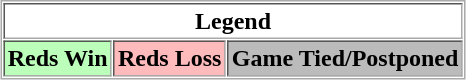<table align="center" border="1" cellpadding="2" cellspacing="1" style="border:1px solid #aaa">
<tr>
<th colspan="3">Legend</th>
</tr>
<tr>
<th bgcolor="bbffbb">Reds Win</th>
<th bgcolor="ffbbbb">Reds Loss</th>
<th bgcolor="bbbbbb">Game Tied/Postponed</th>
</tr>
</table>
